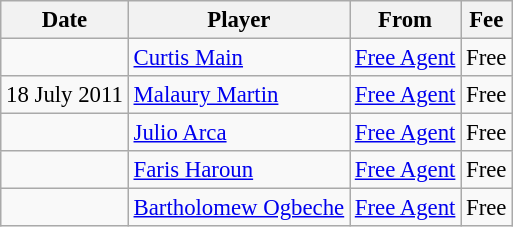<table class="wikitable" style="font-size:95%;">
<tr>
<th>Date</th>
<th>Player</th>
<th>From</th>
<th>Fee</th>
</tr>
<tr>
<td></td>
<td> <a href='#'>Curtis Main</a></td>
<td><a href='#'>Free Agent</a></td>
<td>Free</td>
</tr>
<tr>
<td>18 July 2011</td>
<td> <a href='#'>Malaury Martin</a></td>
<td><a href='#'>Free Agent</a></td>
<td>Free</td>
</tr>
<tr>
<td></td>
<td> <a href='#'>Julio Arca</a></td>
<td><a href='#'>Free Agent</a></td>
<td>Free</td>
</tr>
<tr>
<td></td>
<td> <a href='#'>Faris Haroun</a></td>
<td><a href='#'>Free Agent</a></td>
<td>Free</td>
</tr>
<tr>
<td></td>
<td> <a href='#'>Bartholomew Ogbeche</a></td>
<td><a href='#'>Free Agent</a></td>
<td>Free</td>
</tr>
</table>
